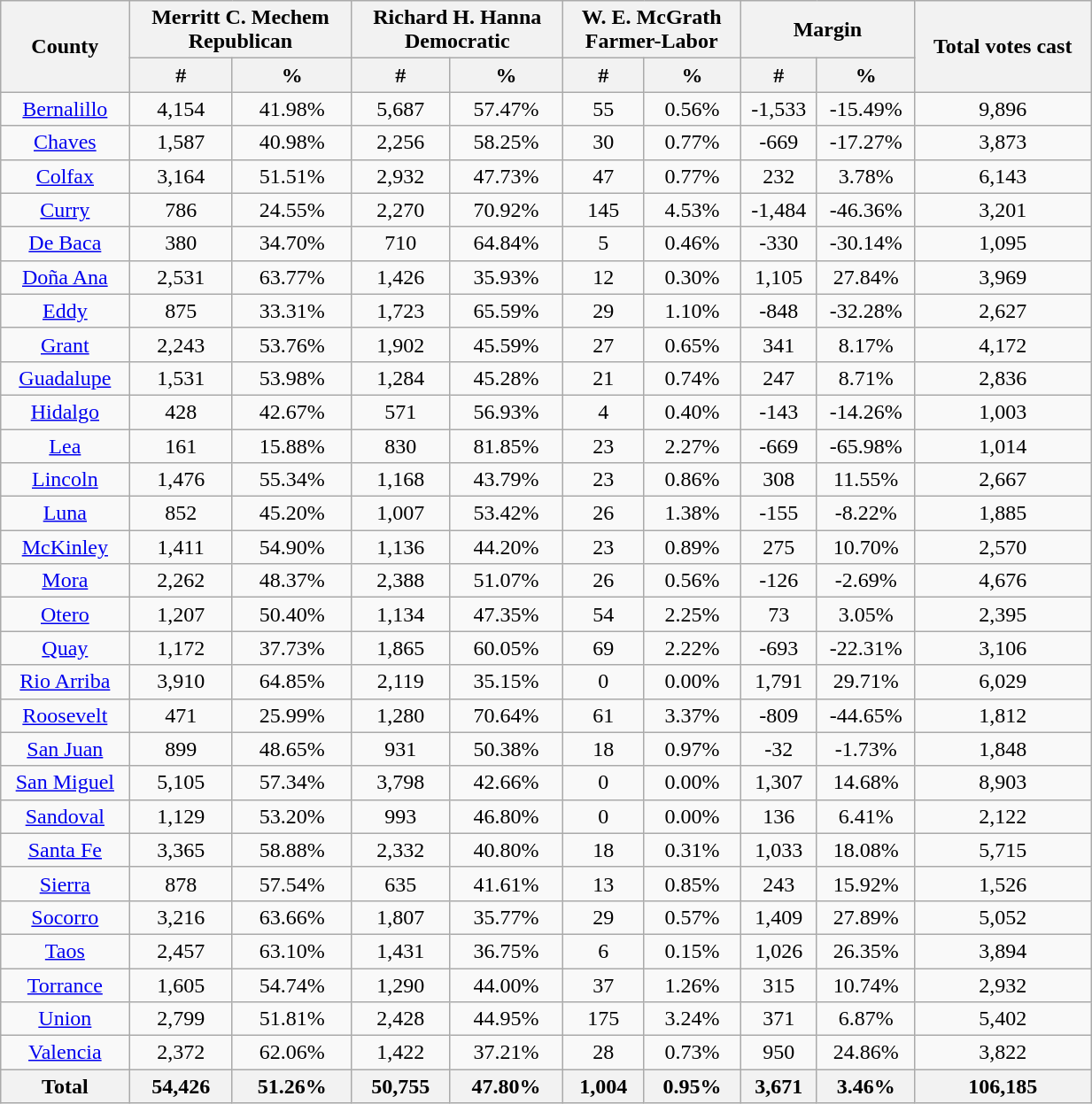<table width="65%" class="wikitable sortable" style="text-align:center">
<tr>
<th style="text-align:center;" rowspan="2">County</th>
<th style="text-align:center;" colspan="2">Merritt C. Mechem<br>Republican</th>
<th style="text-align:center;" colspan="2">Richard H. Hanna<br>Democratic</th>
<th style="text-align:center;" colspan="2">W. E. McGrath<br>Farmer-Labor</th>
<th style="text-align:center;" colspan="2">Margin</th>
<th style="text-align:center;" rowspan="2">Total votes cast</th>
</tr>
<tr>
<th style="text-align:center;" data-sort-type="number">#</th>
<th style="text-align:center;" data-sort-type="number">%</th>
<th style="text-align:center;" data-sort-type="number">#</th>
<th style="text-align:center;" data-sort-type="number">%</th>
<th style="text-align:center;" data-sort-type="number">#</th>
<th style="text-align:center;" data-sort-type="number">%</th>
<th style="text-align:center;" data-sort-type="number">#</th>
<th style="text-align:center;" data-sort-type="number">%</th>
</tr>
<tr style="text-align:center;">
<td><a href='#'>Bernalillo</a></td>
<td>4,154</td>
<td>41.98%</td>
<td>5,687</td>
<td>57.47%</td>
<td>55</td>
<td>0.56%</td>
<td>-1,533</td>
<td>-15.49%</td>
<td>9,896</td>
</tr>
<tr style="text-align:center;">
<td><a href='#'>Chaves</a></td>
<td>1,587</td>
<td>40.98%</td>
<td>2,256</td>
<td>58.25%</td>
<td>30</td>
<td>0.77%</td>
<td>-669</td>
<td>-17.27%</td>
<td>3,873</td>
</tr>
<tr style="text-align:center;">
<td><a href='#'>Colfax</a></td>
<td>3,164</td>
<td>51.51%</td>
<td>2,932</td>
<td>47.73%</td>
<td>47</td>
<td>0.77%</td>
<td>232</td>
<td>3.78%</td>
<td>6,143</td>
</tr>
<tr style="text-align:center;">
<td><a href='#'>Curry</a></td>
<td>786</td>
<td>24.55%</td>
<td>2,270</td>
<td>70.92%</td>
<td>145</td>
<td>4.53%</td>
<td>-1,484</td>
<td>-46.36%</td>
<td>3,201</td>
</tr>
<tr style="text-align:center;">
<td><a href='#'>De Baca</a></td>
<td>380</td>
<td>34.70%</td>
<td>710</td>
<td>64.84%</td>
<td>5</td>
<td>0.46%</td>
<td>-330</td>
<td>-30.14%</td>
<td>1,095</td>
</tr>
<tr style="text-align:center;">
<td><a href='#'>Doña Ana</a></td>
<td>2,531</td>
<td>63.77%</td>
<td>1,426</td>
<td>35.93%</td>
<td>12</td>
<td>0.30%</td>
<td>1,105</td>
<td>27.84%</td>
<td>3,969</td>
</tr>
<tr style="text-align:center;">
<td><a href='#'>Eddy</a></td>
<td>875</td>
<td>33.31%</td>
<td>1,723</td>
<td>65.59%</td>
<td>29</td>
<td>1.10%</td>
<td>-848</td>
<td>-32.28%</td>
<td>2,627</td>
</tr>
<tr style="text-align:center;">
<td><a href='#'>Grant</a></td>
<td>2,243</td>
<td>53.76%</td>
<td>1,902</td>
<td>45.59%</td>
<td>27</td>
<td>0.65%</td>
<td>341</td>
<td>8.17%</td>
<td>4,172</td>
</tr>
<tr style="text-align:center;">
<td><a href='#'>Guadalupe</a></td>
<td>1,531</td>
<td>53.98%</td>
<td>1,284</td>
<td>45.28%</td>
<td>21</td>
<td>0.74%</td>
<td>247</td>
<td>8.71%</td>
<td>2,836</td>
</tr>
<tr style="text-align:center;">
<td><a href='#'>Hidalgo</a></td>
<td>428</td>
<td>42.67%</td>
<td>571</td>
<td>56.93%</td>
<td>4</td>
<td>0.40%</td>
<td>-143</td>
<td>-14.26%</td>
<td>1,003</td>
</tr>
<tr style="text-align:center;">
<td><a href='#'>Lea</a></td>
<td>161</td>
<td>15.88%</td>
<td>830</td>
<td>81.85%</td>
<td>23</td>
<td>2.27%</td>
<td>-669</td>
<td>-65.98%</td>
<td>1,014</td>
</tr>
<tr style="text-align:center;">
<td><a href='#'>Lincoln</a></td>
<td>1,476</td>
<td>55.34%</td>
<td>1,168</td>
<td>43.79%</td>
<td>23</td>
<td>0.86%</td>
<td>308</td>
<td>11.55%</td>
<td>2,667</td>
</tr>
<tr style="text-align:center;">
<td><a href='#'>Luna</a></td>
<td>852</td>
<td>45.20%</td>
<td>1,007</td>
<td>53.42%</td>
<td>26</td>
<td>1.38%</td>
<td>-155</td>
<td>-8.22%</td>
<td>1,885</td>
</tr>
<tr style="text-align:center;">
<td><a href='#'>McKinley</a></td>
<td>1,411</td>
<td>54.90%</td>
<td>1,136</td>
<td>44.20%</td>
<td>23</td>
<td>0.89%</td>
<td>275</td>
<td>10.70%</td>
<td>2,570</td>
</tr>
<tr style="text-align:center;">
<td><a href='#'>Mora</a></td>
<td>2,262</td>
<td>48.37%</td>
<td>2,388</td>
<td>51.07%</td>
<td>26</td>
<td>0.56%</td>
<td>-126</td>
<td>-2.69%</td>
<td>4,676</td>
</tr>
<tr style="text-align:center;">
<td><a href='#'>Otero</a></td>
<td>1,207</td>
<td>50.40%</td>
<td>1,134</td>
<td>47.35%</td>
<td>54</td>
<td>2.25%</td>
<td>73</td>
<td>3.05%</td>
<td>2,395</td>
</tr>
<tr style="text-align:center;">
<td><a href='#'>Quay</a></td>
<td>1,172</td>
<td>37.73%</td>
<td>1,865</td>
<td>60.05%</td>
<td>69</td>
<td>2.22%</td>
<td>-693</td>
<td>-22.31%</td>
<td>3,106</td>
</tr>
<tr style="text-align:center;">
<td><a href='#'>Rio Arriba</a></td>
<td>3,910</td>
<td>64.85%</td>
<td>2,119</td>
<td>35.15%</td>
<td>0</td>
<td>0.00%</td>
<td>1,791</td>
<td>29.71%</td>
<td>6,029</td>
</tr>
<tr style="text-align:center;">
<td><a href='#'>Roosevelt</a></td>
<td>471</td>
<td>25.99%</td>
<td>1,280</td>
<td>70.64%</td>
<td>61</td>
<td>3.37%</td>
<td>-809</td>
<td>-44.65%</td>
<td>1,812</td>
</tr>
<tr style="text-align:center;">
<td><a href='#'>San Juan</a></td>
<td>899</td>
<td>48.65%</td>
<td>931</td>
<td>50.38%</td>
<td>18</td>
<td>0.97%</td>
<td>-32</td>
<td>-1.73%</td>
<td>1,848</td>
</tr>
<tr style="text-align:center;">
<td><a href='#'>San Miguel</a></td>
<td>5,105</td>
<td>57.34%</td>
<td>3,798</td>
<td>42.66%</td>
<td>0</td>
<td>0.00%</td>
<td>1,307</td>
<td>14.68%</td>
<td>8,903</td>
</tr>
<tr style="text-align:center;">
<td><a href='#'>Sandoval</a></td>
<td>1,129</td>
<td>53.20%</td>
<td>993</td>
<td>46.80%</td>
<td>0</td>
<td>0.00%</td>
<td>136</td>
<td>6.41%</td>
<td>2,122</td>
</tr>
<tr style="text-align:center;">
<td><a href='#'>Santa Fe</a></td>
<td>3,365</td>
<td>58.88%</td>
<td>2,332</td>
<td>40.80%</td>
<td>18</td>
<td>0.31%</td>
<td>1,033</td>
<td>18.08%</td>
<td>5,715</td>
</tr>
<tr style="text-align:center;">
<td><a href='#'>Sierra</a></td>
<td>878</td>
<td>57.54%</td>
<td>635</td>
<td>41.61%</td>
<td>13</td>
<td>0.85%</td>
<td>243</td>
<td>15.92%</td>
<td>1,526</td>
</tr>
<tr style="text-align:center;">
<td><a href='#'>Socorro</a></td>
<td>3,216</td>
<td>63.66%</td>
<td>1,807</td>
<td>35.77%</td>
<td>29</td>
<td>0.57%</td>
<td>1,409</td>
<td>27.89%</td>
<td>5,052</td>
</tr>
<tr style="text-align:center;">
<td><a href='#'>Taos</a></td>
<td>2,457</td>
<td>63.10%</td>
<td>1,431</td>
<td>36.75%</td>
<td>6</td>
<td>0.15%</td>
<td>1,026</td>
<td>26.35%</td>
<td>3,894</td>
</tr>
<tr style="text-align:center;">
<td><a href='#'>Torrance</a></td>
<td>1,605</td>
<td>54.74%</td>
<td>1,290</td>
<td>44.00%</td>
<td>37</td>
<td>1.26%</td>
<td>315</td>
<td>10.74%</td>
<td>2,932</td>
</tr>
<tr style="text-align:center;">
<td><a href='#'>Union</a></td>
<td>2,799</td>
<td>51.81%</td>
<td>2,428</td>
<td>44.95%</td>
<td>175</td>
<td>3.24%</td>
<td>371</td>
<td>6.87%</td>
<td>5,402</td>
</tr>
<tr style="text-align:center;">
<td><a href='#'>Valencia</a></td>
<td>2,372</td>
<td>62.06%</td>
<td>1,422</td>
<td>37.21%</td>
<td>28</td>
<td>0.73%</td>
<td>950</td>
<td>24.86%</td>
<td>3,822</td>
</tr>
<tr style="text-align:center;">
<th>Total</th>
<th>54,426</th>
<th>51.26%</th>
<th>50,755</th>
<th>47.80%</th>
<th>1,004</th>
<th>0.95%</th>
<th>3,671</th>
<th>3.46%</th>
<th>106,185</th>
</tr>
</table>
